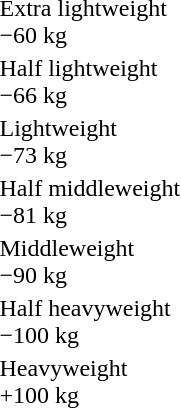<table>
<tr>
<td rowspan=2>Extra lightweight<br>−60 kg</td>
<td rowspan=2></td>
<td rowspan=2></td>
<td></td>
</tr>
<tr>
<td></td>
</tr>
<tr>
<td rowspan=2>Half lightweight<br>−66 kg</td>
<td rowspan=2></td>
<td rowspan=2></td>
<td></td>
</tr>
<tr>
<td></td>
</tr>
<tr>
<td rowspan=2>Lightweight<br>−73 kg</td>
<td rowspan=2></td>
<td rowspan=2></td>
<td></td>
</tr>
<tr>
<td></td>
</tr>
<tr>
<td rowspan=2>Half middleweight<br>−81 kg</td>
<td rowspan=2></td>
<td rowspan=2></td>
<td></td>
</tr>
<tr>
<td></td>
</tr>
<tr>
<td rowspan=2>Middleweight<br>−90 kg</td>
<td rowspan=2></td>
<td rowspan=2></td>
<td></td>
</tr>
<tr>
<td></td>
</tr>
<tr>
<td rowspan=2>Half heavyweight<br>−100 kg</td>
<td rowspan=2></td>
<td rowspan=2></td>
<td></td>
</tr>
<tr>
<td></td>
</tr>
<tr>
<td rowspan=2>Heavyweight<br>+100 kg</td>
<td rowspan=2></td>
<td rowspan=2></td>
<td></td>
</tr>
<tr>
<td></td>
</tr>
</table>
